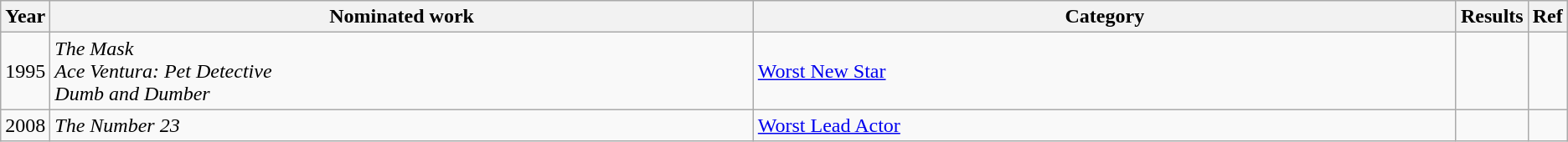<table class="wikitable">
<tr>
<th scope="col" style="width:1em;">Year</th>
<th scope="col" style="width:35em;">Nominated work</th>
<th scope="col" style="width:35em;">Category</th>
<th scope="col" style="width:1em;">Results</th>
<th scope="col" style="width:1em;">Ref</th>
</tr>
<tr>
<td>1995</td>
<td><em>The Mask</em><br><em>Ace Ventura: Pet Detective</em><br><em>Dumb and Dumber</em></td>
<td><a href='#'>Worst New Star</a></td>
<td></td>
<td></td>
</tr>
<tr>
<td>2008</td>
<td><em>The Number 23</em></td>
<td><a href='#'>Worst Lead Actor</a></td>
<td></td>
<td></td>
</tr>
</table>
